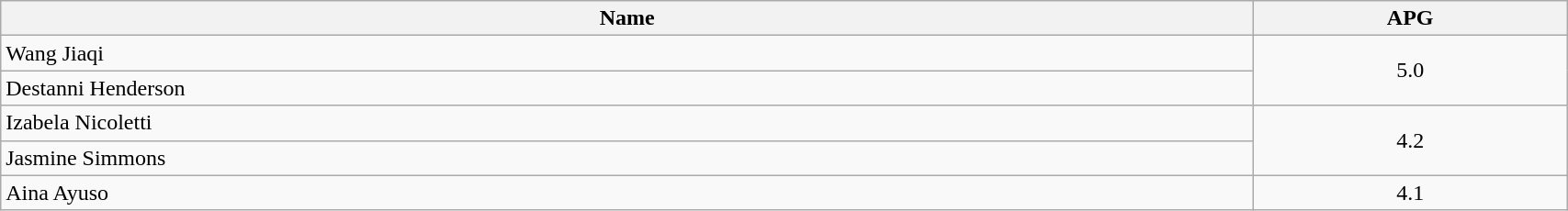<table class=wikitable width="90%">
<tr>
<th width="80%">Name</th>
<th width="20%">APG</th>
</tr>
<tr>
<td> Wang Jiaqi</td>
<td align=center rowspan=2>5.0</td>
</tr>
<tr>
<td> Destanni Henderson</td>
</tr>
<tr>
<td> Izabela Nicoletti</td>
<td align=center rowspan=2>4.2</td>
</tr>
<tr>
<td> Jasmine Simmons</td>
</tr>
<tr>
<td> Aina Ayuso</td>
<td align=center>4.1</td>
</tr>
</table>
